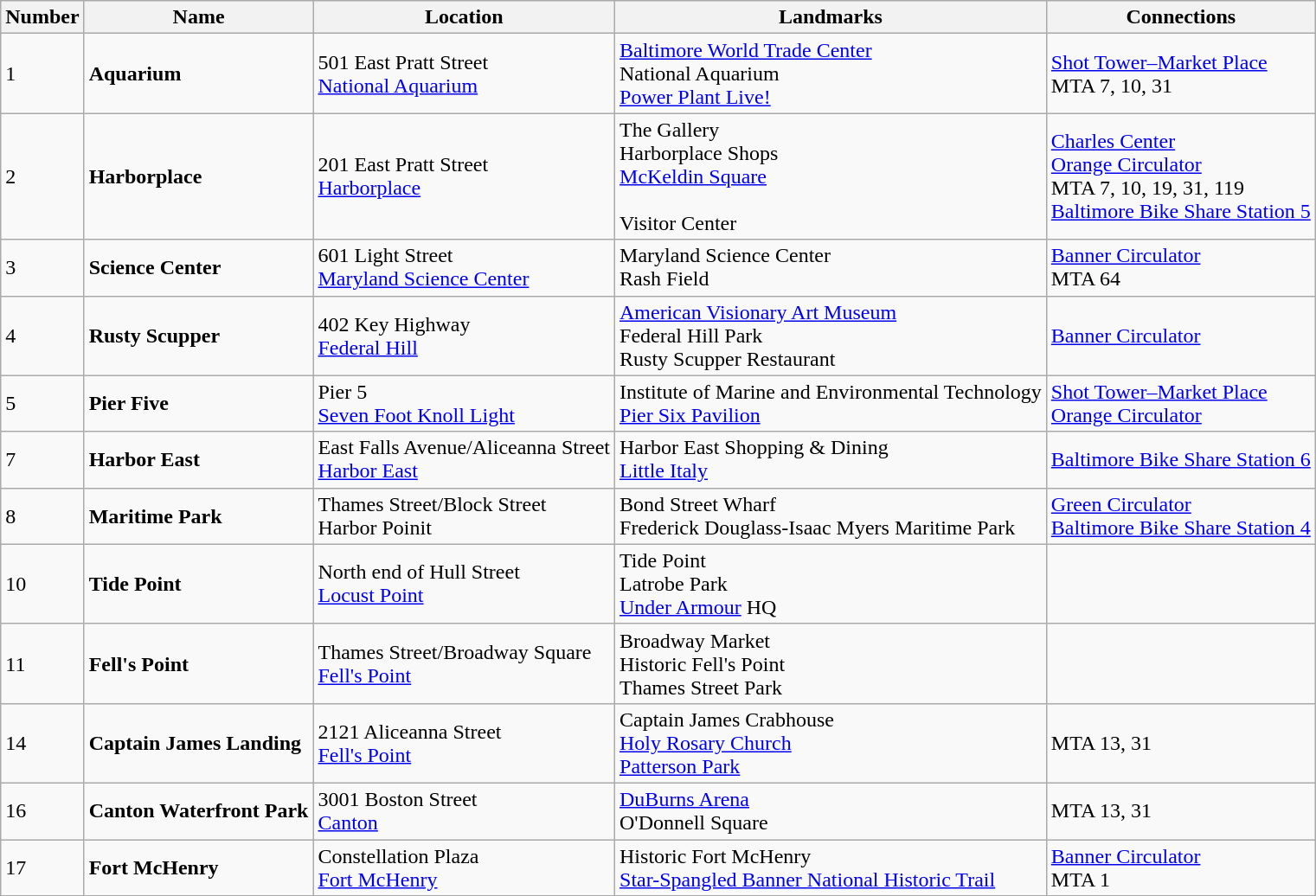<table class="wikitable">
<tr>
<th>Number</th>
<th>Name</th>
<th>Location</th>
<th>Landmarks</th>
<th>Connections</th>
</tr>
<tr>
<td>1</td>
<td><strong>Aquarium</strong></td>
<td>501 East Pratt Street<br><a href='#'>National Aquarium</a></td>
<td><a href='#'>Baltimore World Trade Center</a><br>National Aquarium<br><a href='#'>Power Plant Live!</a></td>
<td> <a href='#'>Shot Tower–Market Place</a><br>MTA 7, 10, 31</td>
</tr>
<tr>
<td>2</td>
<td><strong>Harborplace</strong></td>
<td>201 East Pratt Street<br><a href='#'>Harborplace</a></td>
<td>The Gallery<br>Harborplace Shops<br><a href='#'>McKeldin Square</a><br><br>Visitor Center</td>
<td> <a href='#'>Charles Center</a><br><a href='#'>Orange Circulator</a><br>MTA 7, 10, 19, 31, 119<br><a href='#'>Baltimore Bike Share Station 5</a></td>
</tr>
<tr>
<td>3</td>
<td><strong>Science Center</strong></td>
<td>601 Light Street<br><a href='#'>Maryland Science Center</a></td>
<td>Maryland Science Center<br>Rash Field</td>
<td><a href='#'>Banner Circulator</a><br>MTA 64</td>
</tr>
<tr>
<td>4</td>
<td><strong>Rusty Scupper</strong></td>
<td>402 Key Highway<br><a href='#'>Federal Hill</a></td>
<td><a href='#'>American Visionary Art Museum</a><br>Federal Hill Park<br>Rusty Scupper Restaurant</td>
<td><a href='#'>Banner Circulator</a></td>
</tr>
<tr>
<td>5</td>
<td><strong>Pier Five</strong></td>
<td>Pier 5<br><a href='#'>Seven Foot Knoll Light</a></td>
<td>Institute of Marine and Environmental Technology<br><a href='#'>Pier Six Pavilion</a><br></td>
<td> <a href='#'>Shot Tower–Market Place</a><br><a href='#'>Orange Circulator</a></td>
</tr>
<tr>
<td>7</td>
<td><strong>Harbor East</strong></td>
<td>East Falls Avenue/Aliceanna Street<br><a href='#'>Harbor East</a></td>
<td>Harbor East Shopping & Dining<br><a href='#'>Little Italy</a></td>
<td><a href='#'>Baltimore Bike Share Station 6</a></td>
</tr>
<tr>
<td>8</td>
<td><strong>Maritime Park</strong></td>
<td>Thames Street/Block Street<br>Harbor Poinit</td>
<td>Bond Street Wharf<br>Frederick Douglass-Isaac Myers Maritime Park</td>
<td><a href='#'>Green Circulator</a><br><a href='#'>Baltimore Bike Share Station 4</a></td>
</tr>
<tr>
<td>10</td>
<td><strong>Tide Point</strong></td>
<td>North end of Hull Street<br><a href='#'>Locust Point</a></td>
<td>Tide Point<br>Latrobe Park<br><a href='#'>Under Armour</a> HQ</td>
<td></td>
</tr>
<tr>
<td>11</td>
<td><strong>Fell's Point</strong></td>
<td>Thames Street/Broadway Square<br><a href='#'>Fell's Point</a></td>
<td>Broadway Market<br>Historic Fell's Point<br>Thames Street Park</td>
<td></td>
</tr>
<tr>
<td>14</td>
<td><strong>Captain James Landing</strong></td>
<td>2121 Aliceanna Street<br><a href='#'>Fell's Point</a></td>
<td>Captain James Crabhouse<br><a href='#'>Holy Rosary Church</a><br><a href='#'>Patterson Park</a></td>
<td>MTA 13, 31</td>
</tr>
<tr>
<td>16</td>
<td><strong>Canton Waterfront Park</strong></td>
<td>3001 Boston Street<br><a href='#'>Canton</a></td>
<td><a href='#'>DuBurns Arena</a><br>O'Donnell Square</td>
<td>MTA 13, 31</td>
</tr>
<tr>
<td>17</td>
<td><strong>Fort McHenry</strong></td>
<td>Constellation Plaza<br><a href='#'>Fort McHenry</a></td>
<td>Historic Fort McHenry<br><a href='#'>Star-Spangled Banner National Historic Trail</a></td>
<td><a href='#'>Banner Circulator</a><br>MTA 1</td>
</tr>
</table>
